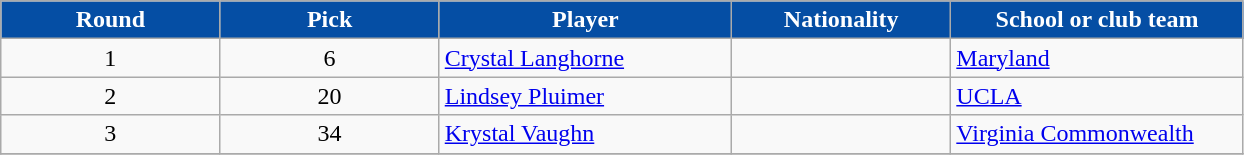<table class="wikitable" border="1">
<tr>
<th style="background:#054EA4;color:#FFFFFF;" width="15%">Round</th>
<th style="background:#054EA4;color:#FFFFFF;" width="15%">Pick</th>
<th style="background:#054EA4;color:#FFFFFF;" width="20%">Player</th>
<th style="background:#054EA4;color:#FFFFFF;" width="15%">Nationality</th>
<th style="background:#054EA4;color:#FFFFFF;" width="20%">School or club team</th>
</tr>
<tr>
<td align="center">1</td>
<td align="center">6</td>
<td><a href='#'>Crystal Langhorne</a></td>
<td></td>
<td><a href='#'>Maryland</a></td>
</tr>
<tr>
<td align="center">2</td>
<td align="center">20</td>
<td><a href='#'>Lindsey Pluimer</a></td>
<td></td>
<td><a href='#'>UCLA</a></td>
</tr>
<tr>
<td align="center">3</td>
<td align="center">34</td>
<td><a href='#'>Krystal Vaughn</a></td>
<td></td>
<td><a href='#'>Virginia Commonwealth</a></td>
</tr>
<tr>
</tr>
</table>
